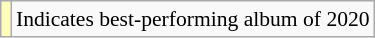<table class="wikitable" style="font-size:90%;">
<tr>
<td style="background-color:#FFFFBB"></td>
<td>Indicates best-performing album of 2020</td>
</tr>
</table>
